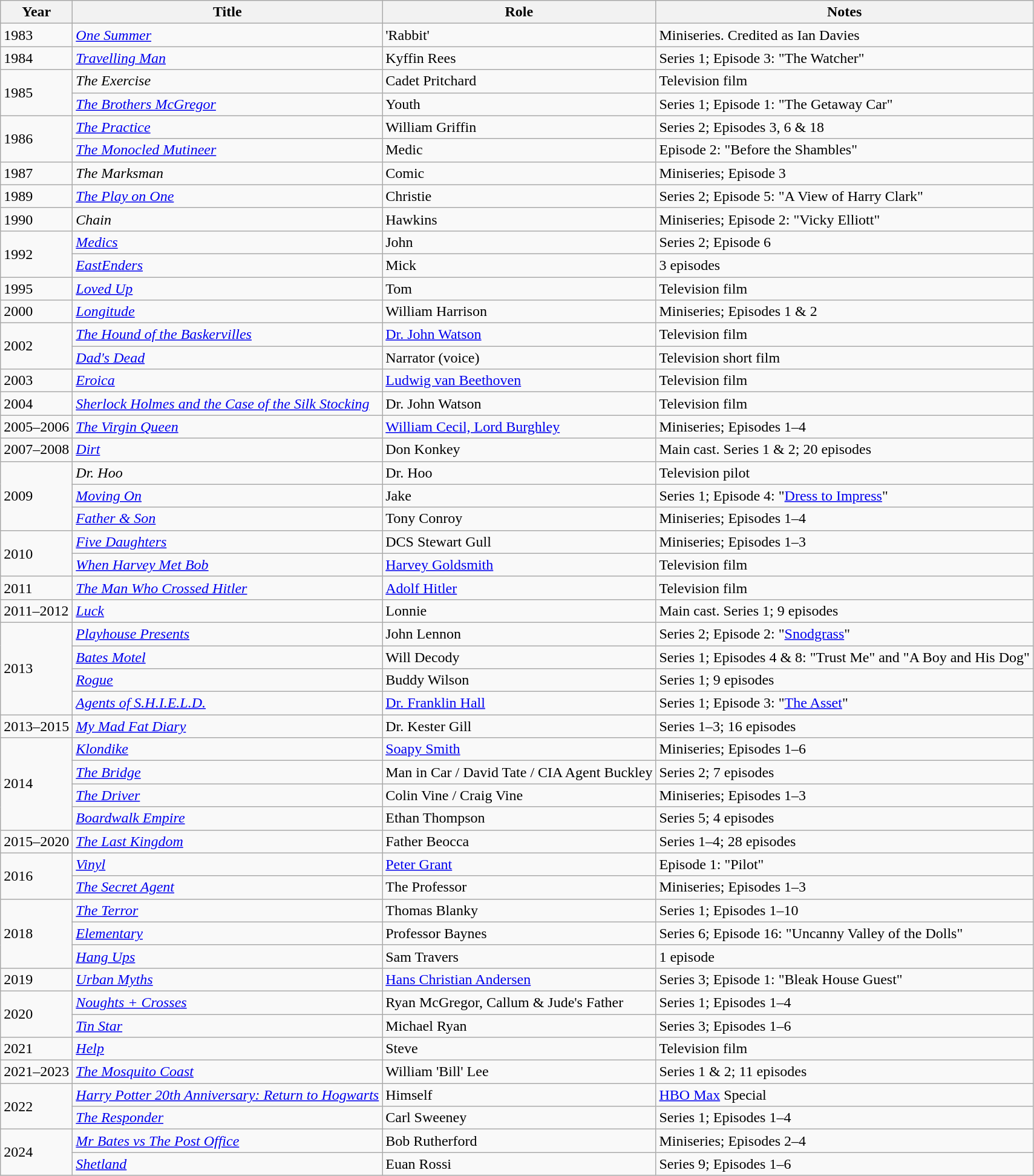<table class="wikitable sortable">
<tr>
<th>Year</th>
<th>Title</th>
<th>Role</th>
<th class = "unsortable">Notes</th>
</tr>
<tr>
<td>1983</td>
<td><em><a href='#'>One Summer</a></em></td>
<td>'Rabbit'</td>
<td>Miniseries. Credited as Ian Davies</td>
</tr>
<tr>
<td>1984</td>
<td><em><a href='#'>Travelling Man</a></em></td>
<td>Kyffin Rees</td>
<td>Series 1; Episode 3: "The Watcher"</td>
</tr>
<tr>
<td rowspan="2">1985</td>
<td><em>The Exercise</em></td>
<td>Cadet Pritchard</td>
<td>Television film</td>
</tr>
<tr>
<td><em><a href='#'>The Brothers McGregor</a></em></td>
<td>Youth</td>
<td>Series 1; Episode 1: "The Getaway Car"</td>
</tr>
<tr>
<td rowspan="2">1986</td>
<td><em><a href='#'>The Practice</a></em></td>
<td>William Griffin</td>
<td>Series 2; Episodes 3, 6 & 18</td>
</tr>
<tr>
<td><em><a href='#'>The Monocled Mutineer</a></em></td>
<td>Medic</td>
<td>Episode 2: "Before the Shambles"</td>
</tr>
<tr>
<td>1987</td>
<td><em>The Marksman</em></td>
<td>Comic</td>
<td>Miniseries; Episode 3</td>
</tr>
<tr>
<td>1989</td>
<td><em><a href='#'>The Play on One</a></em></td>
<td>Christie</td>
<td>Series 2; Episode 5: "A View of Harry Clark"</td>
</tr>
<tr>
<td>1990</td>
<td><em>Chain</em></td>
<td>Hawkins</td>
<td>Miniseries; Episode 2: "Vicky Elliott"</td>
</tr>
<tr>
<td rowspan="2">1992</td>
<td><em><a href='#'>Medics</a></em></td>
<td>John</td>
<td>Series 2; Episode 6</td>
</tr>
<tr>
<td><em><a href='#'>EastEnders</a></em></td>
<td>Mick</td>
<td>3 episodes</td>
</tr>
<tr>
<td>1995</td>
<td><em><a href='#'>Loved Up</a></em></td>
<td>Tom</td>
<td>Television film</td>
</tr>
<tr>
<td>2000</td>
<td><em><a href='#'>Longitude</a></em></td>
<td>William Harrison</td>
<td>Miniseries; Episodes 1 & 2</td>
</tr>
<tr>
<td rowspan="2">2002</td>
<td><em><a href='#'>The Hound of the Baskervilles</a></em></td>
<td><a href='#'>Dr. John Watson</a></td>
<td>Television film</td>
</tr>
<tr>
<td><em><a href='#'>Dad's Dead</a></em></td>
<td>Narrator (voice)</td>
<td>Television short film</td>
</tr>
<tr>
<td>2003</td>
<td><em><a href='#'>Eroica</a></em></td>
<td><a href='#'>Ludwig van Beethoven</a></td>
<td>Television film</td>
</tr>
<tr>
<td>2004</td>
<td><em><a href='#'>Sherlock Holmes and the Case of the Silk Stocking</a></em></td>
<td>Dr. John Watson</td>
<td>Television film</td>
</tr>
<tr>
<td>2005–2006</td>
<td><em><a href='#'>The Virgin Queen</a></em></td>
<td><a href='#'>William Cecil, Lord Burghley</a></td>
<td>Miniseries; Episodes 1–4</td>
</tr>
<tr>
<td>2007–2008</td>
<td><em><a href='#'>Dirt</a></em></td>
<td>Don Konkey</td>
<td>Main cast. Series 1 & 2; 20 episodes</td>
</tr>
<tr>
<td rowspan="3">2009</td>
<td><em>Dr. Hoo</em></td>
<td>Dr. Hoo</td>
<td>Television pilot</td>
</tr>
<tr>
<td><em><a href='#'>Moving On</a></em></td>
<td>Jake</td>
<td>Series 1; Episode 4: "<a href='#'>Dress to Impress</a>"</td>
</tr>
<tr>
<td><em><a href='#'>Father & Son</a></em></td>
<td>Tony Conroy</td>
<td>Miniseries; Episodes 1–4</td>
</tr>
<tr>
<td rowspan="2">2010</td>
<td><em><a href='#'>Five Daughters</a></em></td>
<td>DCS Stewart Gull</td>
<td>Miniseries; Episodes 1–3</td>
</tr>
<tr>
<td><em><a href='#'>When Harvey Met Bob</a></em></td>
<td><a href='#'>Harvey Goldsmith</a></td>
<td>Television film</td>
</tr>
<tr>
<td>2011</td>
<td><em><a href='#'>The Man Who Crossed Hitler</a></em></td>
<td><a href='#'>Adolf Hitler</a></td>
<td>Television film</td>
</tr>
<tr>
<td>2011–2012</td>
<td><em><a href='#'>Luck</a></em></td>
<td>Lonnie</td>
<td>Main cast. Series 1; 9 episodes</td>
</tr>
<tr>
<td rowspan="4">2013</td>
<td><em><a href='#'>Playhouse Presents</a></em></td>
<td>John Lennon</td>
<td>Series 2; Episode 2: "<a href='#'>Snodgrass</a>"</td>
</tr>
<tr>
<td><em><a href='#'>Bates Motel</a></em></td>
<td>Will Decody</td>
<td>Series 1; Episodes 4 & 8: "Trust Me" and "A Boy and His Dog"</td>
</tr>
<tr>
<td><em><a href='#'>Rogue</a></em></td>
<td>Buddy Wilson</td>
<td>Series 1; 9 episodes</td>
</tr>
<tr>
<td><em><a href='#'>Agents of S.H.I.E.L.D.</a></em></td>
<td><a href='#'>Dr. Franklin Hall</a></td>
<td>Series 1; Episode 3: "<a href='#'>The Asset</a>"</td>
</tr>
<tr>
<td>2013–2015</td>
<td><em><a href='#'>My Mad Fat Diary</a></em></td>
<td>Dr. Kester Gill</td>
<td>Series 1–3; 16 episodes</td>
</tr>
<tr>
<td rowspan="4">2014</td>
<td><em><a href='#'>Klondike</a></em></td>
<td><a href='#'>Soapy Smith</a></td>
<td>Miniseries; Episodes 1–6</td>
</tr>
<tr>
<td><em><a href='#'>The Bridge</a></em></td>
<td>Man in Car / David Tate / CIA Agent Buckley</td>
<td>Series 2; 7 episodes</td>
</tr>
<tr>
<td><em><a href='#'>The Driver</a></em></td>
<td>Colin Vine / Craig Vine</td>
<td>Miniseries; Episodes 1–3</td>
</tr>
<tr>
<td><em><a href='#'>Boardwalk Empire</a></em></td>
<td>Ethan Thompson</td>
<td>Series 5; 4 episodes</td>
</tr>
<tr>
<td>2015–2020</td>
<td><em><a href='#'>The Last Kingdom</a></em></td>
<td>Father Beocca</td>
<td>Series 1–4; 28 episodes</td>
</tr>
<tr>
<td rowspan="2">2016</td>
<td><em><a href='#'>Vinyl</a></em></td>
<td><a href='#'>Peter Grant</a></td>
<td>Episode 1: "Pilot"</td>
</tr>
<tr>
<td><em><a href='#'>The Secret Agent</a></em></td>
<td>The Professor</td>
<td>Miniseries; Episodes 1–3</td>
</tr>
<tr>
<td rowspan="3">2018</td>
<td><em><a href='#'>The Terror</a></em></td>
<td>Thomas Blanky</td>
<td>Series 1; Episodes 1–10</td>
</tr>
<tr>
<td><em><a href='#'>Elementary</a></em></td>
<td>Professor Baynes</td>
<td>Series 6; Episode 16: "Uncanny Valley of the Dolls"</td>
</tr>
<tr>
<td><em><a href='#'>Hang Ups</a></em></td>
<td>Sam Travers</td>
<td>1 episode</td>
</tr>
<tr>
<td>2019</td>
<td><em><a href='#'>Urban Myths</a></em></td>
<td><a href='#'>Hans Christian Andersen</a></td>
<td>Series 3; Episode 1: "Bleak House Guest"</td>
</tr>
<tr>
<td rowspan="2">2020</td>
<td><em><a href='#'>Noughts + Crosses</a></em></td>
<td>Ryan McGregor, Callum & Jude's Father</td>
<td>Series 1; Episodes 1–4</td>
</tr>
<tr>
<td><em><a href='#'>Tin Star</a></em></td>
<td>Michael Ryan</td>
<td>Series 3; Episodes 1–6</td>
</tr>
<tr>
<td>2021</td>
<td><em><a href='#'>Help</a></em></td>
<td>Steve</td>
<td>Television film</td>
</tr>
<tr>
<td>2021–2023</td>
<td><em><a href='#'>The Mosquito Coast</a></em></td>
<td>William 'Bill' Lee</td>
<td>Series 1 & 2; 11 episodes</td>
</tr>
<tr>
<td rowspan="2">2022</td>
<td><em><a href='#'>Harry Potter 20th Anniversary: Return to Hogwarts</a></em></td>
<td>Himself</td>
<td><a href='#'>HBO Max</a> Special</td>
</tr>
<tr>
<td><em><a href='#'>The Responder</a></em></td>
<td>Carl Sweeney</td>
<td>Series 1; Episodes 1–4</td>
</tr>
<tr>
<td rowspan="2">2024</td>
<td><em><a href='#'>Mr Bates vs The Post Office</a></em></td>
<td>Bob Rutherford</td>
<td>Miniseries; Episodes 2–4</td>
</tr>
<tr>
<td><em><a href='#'>Shetland</a></em></td>
<td>Euan Rossi</td>
<td>Series 9; Episodes 1–6</td>
</tr>
</table>
